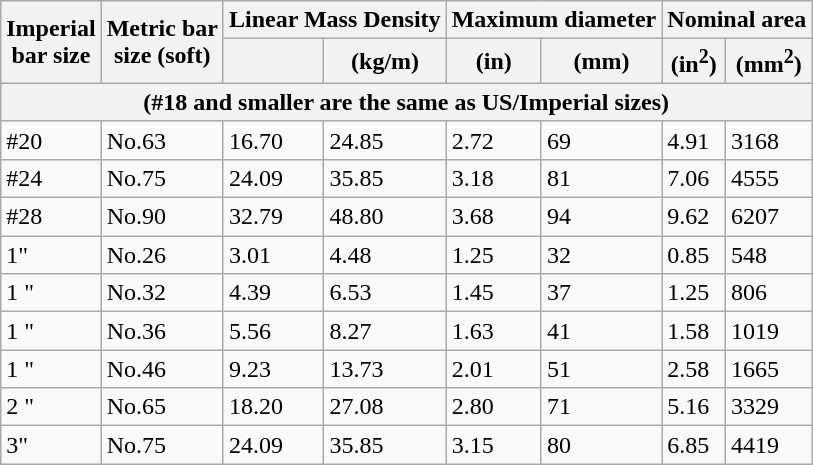<table class="wikitable">
<tr>
<th rowspan=2>Imperial<br>bar size</th>
<th rowspan=2>Metric bar<br>size (soft)</th>
<th colspan=2>Linear Mass Density</th>
<th colspan=2>Maximum diameter</th>
<th colspan=2>Nominal area</th>
</tr>
<tr>
<th></th>
<th>(kg/m)</th>
<th>(in)</th>
<th>(mm)</th>
<th>(in<sup>2</sup>)</th>
<th>(mm<sup>2</sup>)</th>
</tr>
<tr>
<th colspan=8>(#18 and smaller are the same as US/Imperial sizes)</th>
</tr>
<tr>
<td>#20</td>
<td>No.63</td>
<td>16.70</td>
<td>24.85</td>
<td>2.72</td>
<td>69</td>
<td>4.91</td>
<td>3168</td>
</tr>
<tr>
<td>#24</td>
<td>No.75</td>
<td>24.09</td>
<td>35.85</td>
<td>3.18</td>
<td>81</td>
<td>7.06</td>
<td>4555</td>
</tr>
<tr>
<td>#28</td>
<td>No.90</td>
<td>32.79</td>
<td>48.80</td>
<td>3.68</td>
<td>94</td>
<td>9.62</td>
<td>6207</td>
</tr>
<tr>
<td>1"</td>
<td>No.26</td>
<td>3.01</td>
<td>4.48</td>
<td>1.25</td>
<td>32</td>
<td>0.85</td>
<td>548</td>
</tr>
<tr>
<td>1 "</td>
<td>No.32</td>
<td>4.39</td>
<td>6.53</td>
<td>1.45</td>
<td>37</td>
<td>1.25</td>
<td>806</td>
</tr>
<tr>
<td>1 "</td>
<td>No.36</td>
<td>5.56</td>
<td>8.27</td>
<td>1.63</td>
<td>41</td>
<td>1.58</td>
<td>1019</td>
</tr>
<tr>
<td>1 "</td>
<td>No.46</td>
<td>9.23</td>
<td>13.73</td>
<td>2.01</td>
<td>51</td>
<td>2.58</td>
<td>1665</td>
</tr>
<tr>
<td>2 "</td>
<td>No.65</td>
<td>18.20</td>
<td>27.08</td>
<td>2.80</td>
<td>71</td>
<td>5.16</td>
<td>3329</td>
</tr>
<tr>
<td>3"</td>
<td>No.75</td>
<td>24.09</td>
<td>35.85</td>
<td>3.15</td>
<td>80</td>
<td>6.85</td>
<td>4419</td>
</tr>
</table>
